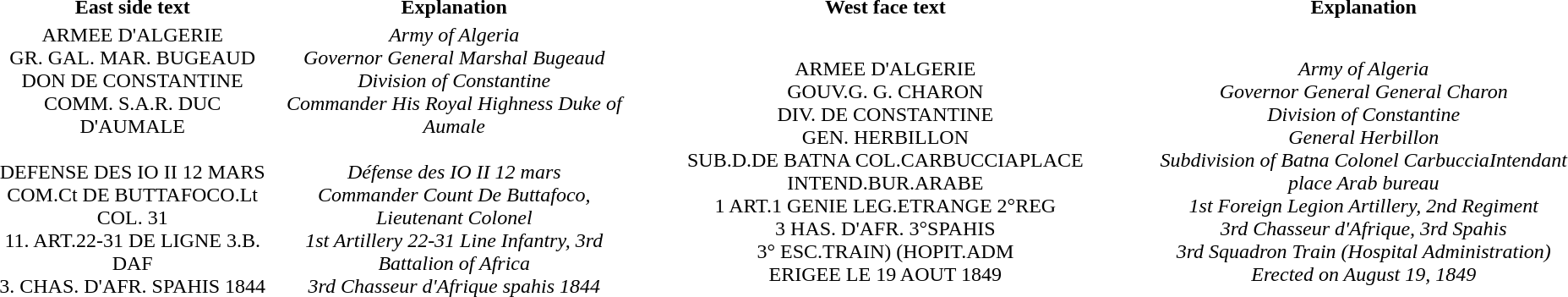<table style="text-align:center;">
<tr>
<th>East side text</th>
<th>Explanation</th>
<th>West face text</th>
<th>Explanation</th>
</tr>
<tr>
<td>ARMEE D'ALGERIE<br>GR. GAL. MAR. BUGEAUD<br>DON DE CONSTANTINE<br>COMM. S.A.R. DUC D'AUMALE<br><br>DEFENSE DES IO II 12 MARS<br>COM.Ct DE BUTTAFOCO.Lt COL. 31<br>11. ART.22-31 DE LIGNE 3.B. DAF<br>3. CHAS. D'AFR. SPAHIS 1844</td>
<td><em>Army of Algeria</em><br><em>Governor General Marshal Bugeaud</em><br><em>Division of Constantine</em><br><em>Commander His Royal Highness Duke of Aumale</em><br><br><em>Défense des IO II 12 mars</em><br><em>Commander Count De Buttafoco, Lieutenant Colonel</em><br><em>1st Artillery 22-31 Line Infantry, 3rd Battalion of Africa</em><br><em>3rd Chasseur d'Afrique spahis 1844</em></td>
<td><br>ARMEE D'ALGERIE<br>GOUV.G. G. CHARON<br>DIV. DE CONSTANTINE<br>GEN. HERBILLON<br>SUB.D.DE BATNA COL.CARBUCCIAPLACE INTEND.BUR.ARABE<br>1 ART.1 GENIE LEG.ETRANGE 2°REG<br>3 HAS. D'AFR. 3°SPAHIS<br>3° ESC.TRAIN) (HOPIT.ADM<br>ERIGEE LE 19 AOUT 1849 <br></td>
<td><br><em>Army of Algeria</em><br><em>Governor General General Charon</em><br><em>Division of Constantine</em><br><em>General Herbillon</em><br><em>Subdivision of Batna Colonel Carbuccia</em><em>Intendant place Arab bureau</em><br><em>1st Foreign Legion Artillery, 2nd Regiment</em><br><em>3rd Chasseur d'Afrique, 3rd Spahis</em><br><em>3rd Squadron Train (Hospital Administration)</em><br><em>Erected on August 19, 1849</em><br></td>
</tr>
</table>
